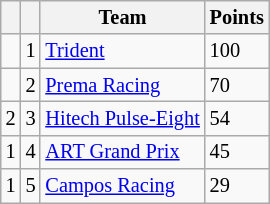<table class="wikitable" style="font-size: 85%;">
<tr>
<th></th>
<th></th>
<th>Team</th>
<th>Points</th>
</tr>
<tr>
<td align="left"></td>
<td align="center">1</td>
<td> <a href='#'>Trident</a></td>
<td>100</td>
</tr>
<tr>
<td align="left"></td>
<td align="center">2</td>
<td> <a href='#'>Prema Racing</a></td>
<td>70</td>
</tr>
<tr>
<td align="left"> 2</td>
<td align="center">3</td>
<td> <a href='#'>Hitech Pulse-Eight</a></td>
<td>54</td>
</tr>
<tr>
<td align="left"> 1</td>
<td align="center">4</td>
<td> <a href='#'>ART Grand Prix</a></td>
<td>45</td>
</tr>
<tr>
<td align="left"> 1</td>
<td align="center">5</td>
<td> <a href='#'>Campos Racing</a></td>
<td>29</td>
</tr>
</table>
